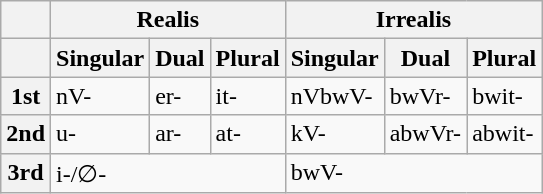<table class="wikitable">
<tr>
<th></th>
<th colspan="3">Realis</th>
<th colspan="3">Irrealis</th>
</tr>
<tr>
<th></th>
<th>Singular</th>
<th>Dual</th>
<th>Plural</th>
<th>Singular</th>
<th>Dual</th>
<th>Plural</th>
</tr>
<tr>
<th>1st</th>
<td>nV-</td>
<td>er-</td>
<td>it-</td>
<td>nVbwV-</td>
<td>bwVr-</td>
<td>bwit-</td>
</tr>
<tr>
<th>2nd</th>
<td>u-</td>
<td>ar-</td>
<td>at-</td>
<td>kV-</td>
<td>abwVr-</td>
<td>abwit-</td>
</tr>
<tr>
<th>3rd</th>
<td colspan="3">i-/∅-</td>
<td colspan="3">bwV-</td>
</tr>
</table>
